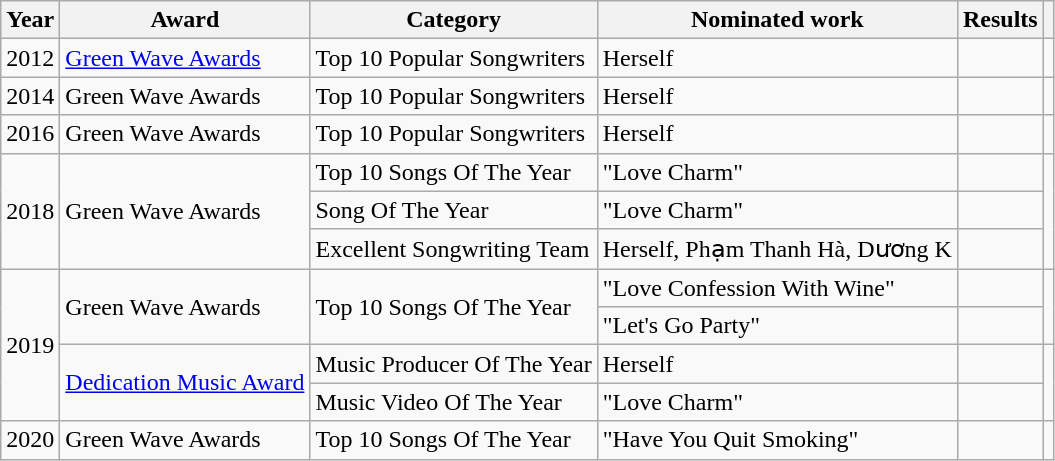<table class="wikitable sortable plainrowheaders">
<tr>
<th scope="col">Year</th>
<th scope="col">Award</th>
<th scope="col">Category</th>
<th scope="col">Nominated work</th>
<th scope="col">Results</th>
<th scope="col" class="unsortable"></th>
</tr>
<tr>
<td>2012</td>
<td><a href='#'>Green Wave Awards</a></td>
<td>Top 10 Popular Songwriters</td>
<td>Herself</td>
<td></td>
<td></td>
</tr>
<tr>
<td>2014</td>
<td>Green Wave Awards</td>
<td>Top 10 Popular Songwriters</td>
<td>Herself</td>
<td></td>
<td></td>
</tr>
<tr>
<td>2016</td>
<td>Green Wave Awards</td>
<td>Top 10 Popular Songwriters</td>
<td>Herself</td>
<td></td>
<td></td>
</tr>
<tr>
<td rowspan="3">2018</td>
<td rowspan ="3">Green Wave Awards</td>
<td>Top 10 Songs Of The Year</td>
<td>"Love Charm"</td>
<td></td>
<td rowspan="3"></td>
</tr>
<tr>
<td>Song Of The Year</td>
<td>"Love Charm"</td>
<td></td>
</tr>
<tr>
<td>Excellent Songwriting Team</td>
<td>Herself, Phạm Thanh Hà, Dương K</td>
<td></td>
</tr>
<tr>
<td rowspan="4">2019</td>
<td rowspan ="2">Green Wave Awards</td>
<td rowspan="2">Top 10 Songs Of The Year</td>
<td>"Love Confession With Wine"</td>
<td></td>
<td rowspan="2"></td>
</tr>
<tr>
<td>"Let's Go Party"</td>
<td></td>
</tr>
<tr>
<td rowspan="2"><a href='#'>Dedication Music Award</a></td>
<td>Music Producer Of The Year</td>
<td>Herself</td>
<td></td>
<td rowspan="2"></td>
</tr>
<tr>
<td>Music Video Of The Year</td>
<td>"Love Charm"</td>
<td></td>
</tr>
<tr>
<td>2020</td>
<td>Green Wave Awards</td>
<td>Top 10 Songs Of The Year</td>
<td>"Have You Quit Smoking"</td>
<td></td>
<td></td>
</tr>
</table>
